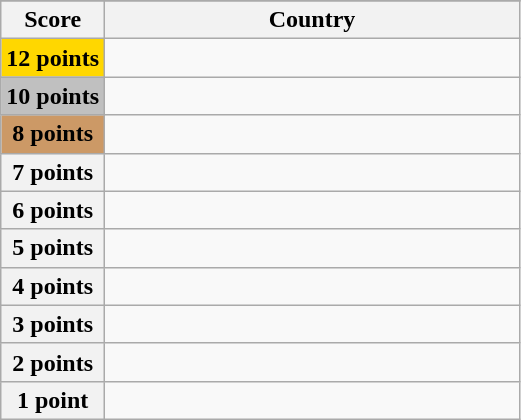<table class="wikitable">
<tr>
</tr>
<tr>
<th scope="col" width="20%">Score</th>
<th scope="col">Country</th>
</tr>
<tr>
<th scope="row" style="background:gold">12 points</th>
<td></td>
</tr>
<tr>
<th scope="row" style="background:silver">10 points</th>
<td></td>
</tr>
<tr>
<th scope="row" style="background:#CC9966">8 points</th>
<td></td>
</tr>
<tr>
<th scope="row">7 points</th>
<td></td>
</tr>
<tr>
<th scope="row">6 points</th>
<td></td>
</tr>
<tr>
<th scope="row">5 points</th>
<td></td>
</tr>
<tr>
<th scope="row">4 points</th>
<td></td>
</tr>
<tr>
<th scope="row">3 points</th>
<td></td>
</tr>
<tr>
<th scope="row">2 points</th>
<td></td>
</tr>
<tr>
<th scope="row">1 point</th>
<td></td>
</tr>
</table>
